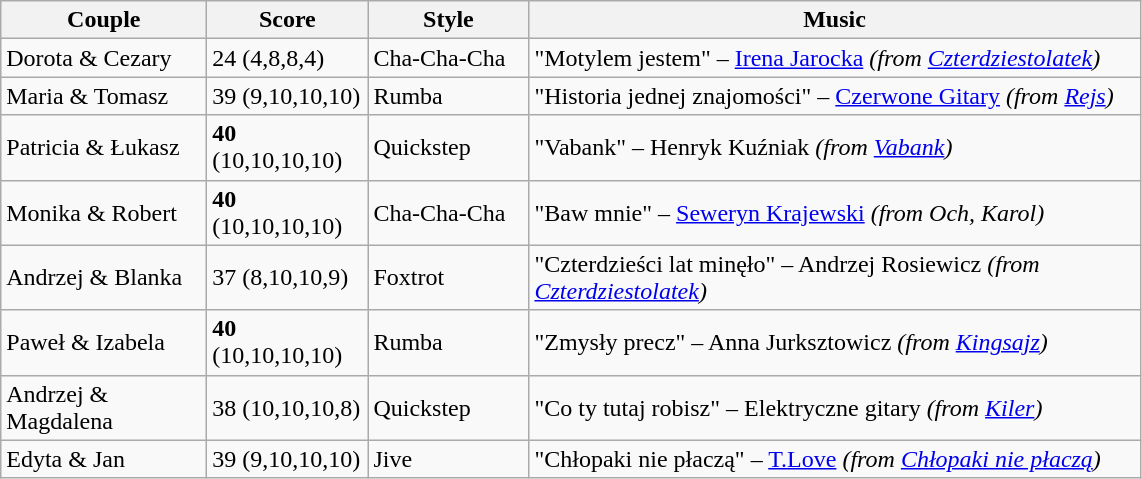<table class="wikitable">
<tr>
<th width="130">Couple</th>
<th width="100">Score</th>
<th width="100">Style</th>
<th width="400">Music</th>
</tr>
<tr>
<td>Dorota & Cezary</td>
<td>24 (4,8,8,4)</td>
<td>Cha-Cha-Cha</td>
<td>"Motylem jestem" – <a href='#'>Irena Jarocka</a> <em>(from <a href='#'>Czterdziestolatek</a>)</em></td>
</tr>
<tr>
<td>Maria & Tomasz</td>
<td>39 (9,10,10,10)</td>
<td>Rumba</td>
<td>"Historia jednej znajomości" – <a href='#'>Czerwone Gitary</a> <em>(from <a href='#'>Rejs</a>)</em></td>
</tr>
<tr>
<td>Patricia & Łukasz</td>
<td><strong>40</strong> (10,10,10,10)</td>
<td>Quickstep</td>
<td>"Vabank" – Henryk Kuźniak <em>(from <a href='#'>Vabank</a>)</em></td>
</tr>
<tr>
<td>Monika & Robert</td>
<td><strong>40</strong> (10,10,10,10)</td>
<td>Cha-Cha-Cha</td>
<td>"Baw mnie" – <a href='#'>Seweryn Krajewski</a> <em>(from Och, Karol)</em></td>
</tr>
<tr>
<td>Andrzej & Blanka</td>
<td>37 (8,10,10,9)</td>
<td>Foxtrot</td>
<td>"Czterdzieści lat minęło" – Andrzej Rosiewicz <em>(from <a href='#'>Czterdziestolatek</a>)</em></td>
</tr>
<tr>
<td>Paweł & Izabela</td>
<td><strong>40</strong> (10,10,10,10)</td>
<td>Rumba</td>
<td>"Zmysły precz" – Anna Jurksztowicz <em>(from <a href='#'>Kingsajz</a>)</em></td>
</tr>
<tr>
<td>Andrzej & Magdalena</td>
<td>38 (10,10,10,8)</td>
<td>Quickstep</td>
<td>"Co ty tutaj robisz" – Elektryczne gitary <em>(from <a href='#'>Kiler</a>)</em></td>
</tr>
<tr>
<td>Edyta & Jan</td>
<td>39 (9,10,10,10)</td>
<td>Jive</td>
<td>"Chłopaki nie płaczą" – <a href='#'>T.Love</a> <em>(from <a href='#'>Chłopaki nie płaczą</a>)</em></td>
</tr>
</table>
